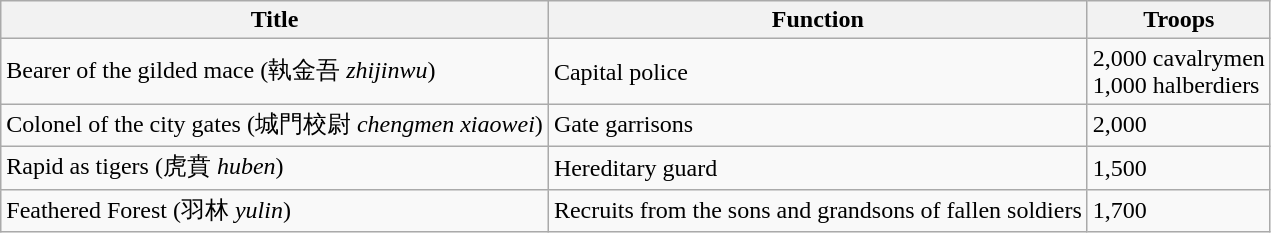<table class="wikitable">
<tr>
<th>Title</th>
<th>Function</th>
<th>Troops</th>
</tr>
<tr>
<td>Bearer of the gilded mace (執金吾 <em>zhijinwu</em>)</td>
<td>Capital police</td>
<td>2,000 cavalrymen<br>1,000 halberdiers</td>
</tr>
<tr>
<td>Colonel of the city gates (城門校尉 <em>chengmen xiaowei</em>)</td>
<td>Gate garrisons</td>
<td>2,000</td>
</tr>
<tr>
<td>Rapid as tigers (虎賁 <em>huben</em>)</td>
<td>Hereditary guard</td>
<td>1,500</td>
</tr>
<tr>
<td>Feathered Forest (羽林 <em>yulin</em>)</td>
<td>Recruits from the sons and grandsons of fallen soldiers</td>
<td>1,700</td>
</tr>
</table>
